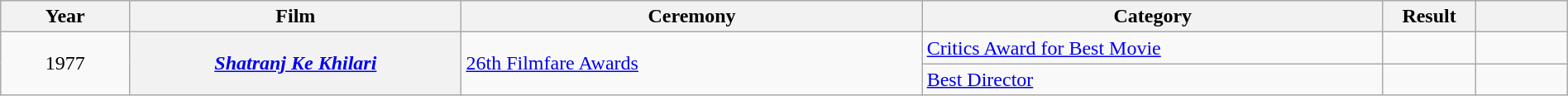<table class="wikitable plainrowheaders sortable" style="width:100%">
<tr>
<th scope="col" style="width:7%">Year</th>
<th scope="col" style="width:18%">Film</th>
<th scope="col" style="width:25%">Ceremony</th>
<th scope="col" style="width:25%">Category</th>
<th scope="col" style="width:5%">Result</th>
<th scope="col" style="width:5%" class="unsortable"></th>
</tr>
<tr>
<td style="text-align:center;" rowspan="2">1977</td>
<th scope="row" rowspan="2"><em><a href='#'>Shatranj Ke Khilari</a></em></th>
<td rowspan="2"><a href='#'>26th Filmfare Awards</a></td>
<td><a href='#'>Critics Award for Best Movie</a></td>
<td></td>
<td style="text-align:center;"></td>
</tr>
<tr>
<td><a href='#'>Best Director</a></td>
<td></td>
<td style="text-align:center;"></td>
</tr>
</table>
